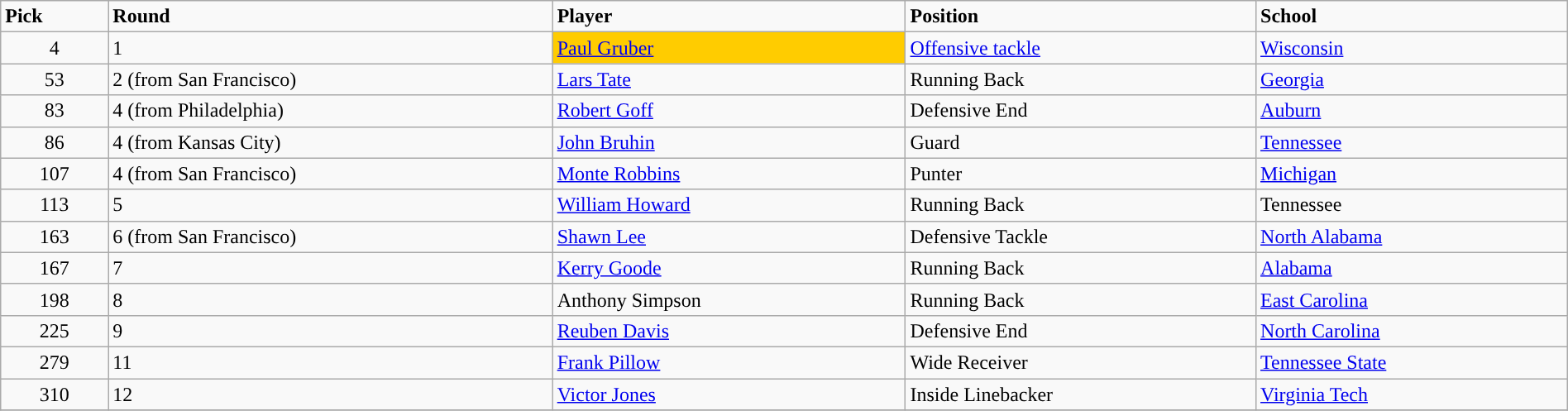<table class="wikitable sortable sortable" style="width:100%">
<tr>
<td><strong>Pick</strong></td>
<td><strong>Round</strong></td>
<td><strong>Player</strong></td>
<td><strong>Position</strong></td>
<td><strong>School</strong></td>
</tr>
<tr>
<td align=center>4</td>
<td>1</td>
<td bgcolor="#FFCC00"><a href='#'>Paul Gruber</a></td>
<td><a href='#'>Offensive tackle</a></td>
<td><a href='#'>Wisconsin</a></td>
</tr>
<tr>
<td align=center>53</td>
<td>2 (from San Francisco)</td>
<td><a href='#'>Lars Tate</a></td>
<td>Running Back</td>
<td><a href='#'>Georgia</a></td>
</tr>
<tr>
<td align=center>83</td>
<td>4 (from Philadelphia)</td>
<td><a href='#'>Robert Goff</a></td>
<td>Defensive End</td>
<td><a href='#'>Auburn</a></td>
</tr>
<tr>
<td align=center>86</td>
<td>4 (from Kansas City)</td>
<td><a href='#'>John Bruhin</a></td>
<td>Guard</td>
<td><a href='#'>Tennessee</a></td>
</tr>
<tr>
<td align=center>107</td>
<td>4 (from San Francisco)</td>
<td><a href='#'>Monte Robbins</a></td>
<td>Punter</td>
<td><a href='#'>Michigan</a></td>
</tr>
<tr>
<td align=center>113</td>
<td>5</td>
<td><a href='#'>William Howard</a></td>
<td>Running Back</td>
<td>Tennessee</td>
</tr>
<tr>
<td align=center>163</td>
<td>6 (from San Francisco)</td>
<td><a href='#'>Shawn Lee</a></td>
<td>Defensive Tackle</td>
<td><a href='#'>North Alabama</a></td>
</tr>
<tr>
<td align=center>167</td>
<td>7</td>
<td><a href='#'>Kerry Goode</a></td>
<td>Running Back</td>
<td><a href='#'>Alabama</a></td>
</tr>
<tr>
<td align=center>198</td>
<td>8</td>
<td>Anthony Simpson</td>
<td>Running Back</td>
<td><a href='#'>East Carolina</a></td>
</tr>
<tr>
<td align=center>225</td>
<td>9</td>
<td><a href='#'>Reuben Davis</a></td>
<td>Defensive End</td>
<td><a href='#'>North Carolina</a></td>
</tr>
<tr>
<td align=center>279</td>
<td>11</td>
<td><a href='#'>Frank Pillow</a></td>
<td>Wide Receiver</td>
<td><a href='#'>Tennessee State</a></td>
</tr>
<tr>
<td align=center>310</td>
<td>12</td>
<td><a href='#'>Victor Jones</a></td>
<td>Inside Linebacker</td>
<td><a href='#'>Virginia Tech</a></td>
</tr>
<tr>
</tr>
</table>
